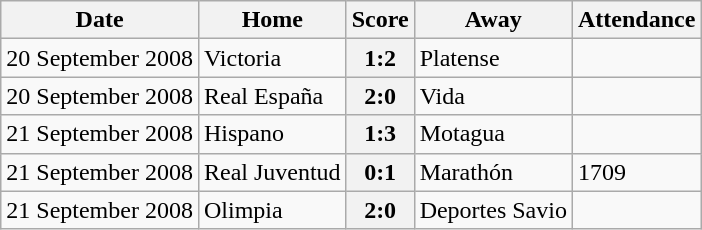<table class="wikitable">
<tr>
<th>Date</th>
<th>Home</th>
<th>Score</th>
<th>Away</th>
<th>Attendance</th>
</tr>
<tr>
<td>20 September 2008</td>
<td>Victoria</td>
<th>1:2</th>
<td>Platense</td>
<td></td>
</tr>
<tr>
<td>20 September 2008</td>
<td>Real España</td>
<th>2:0</th>
<td>Vida</td>
<td></td>
</tr>
<tr>
<td>21 September 2008</td>
<td>Hispano</td>
<th>1:3</th>
<td>Motagua</td>
<td></td>
</tr>
<tr>
<td>21 September 2008</td>
<td>Real Juventud</td>
<th>0:1</th>
<td>Marathón</td>
<td>1709</td>
</tr>
<tr>
<td>21 September 2008</td>
<td>Olimpia</td>
<th>2:0</th>
<td>Deportes Savio</td>
<td></td>
</tr>
</table>
